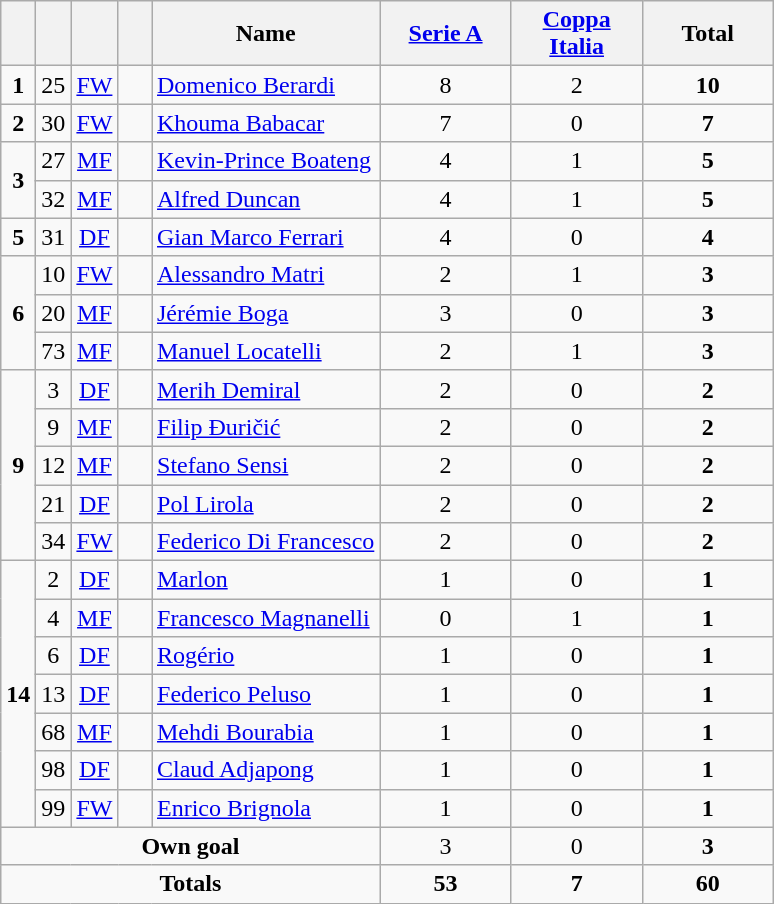<table class="wikitable" style="text-align:center">
<tr>
<th width=15></th>
<th width=15></th>
<th width=15></th>
<th width=15></th>
<th width=145>Name</th>
<th width=80><strong><a href='#'>Serie A</a></strong></th>
<th width=80><strong><a href='#'>Coppa Italia</a></strong></th>
<th width=80>Total</th>
</tr>
<tr>
<td><strong>1</strong></td>
<td>25</td>
<td><a href='#'>FW</a></td>
<td></td>
<td align=left><a href='#'>Domenico Berardi</a></td>
<td>8</td>
<td>2</td>
<td><strong>10</strong></td>
</tr>
<tr>
<td><strong>2</strong></td>
<td>30</td>
<td><a href='#'>FW</a></td>
<td></td>
<td align=left><a href='#'>Khouma Babacar</a></td>
<td>7</td>
<td>0</td>
<td><strong>7</strong></td>
</tr>
<tr>
<td rowspan=2><strong>3</strong></td>
<td>27</td>
<td><a href='#'>MF</a></td>
<td></td>
<td align=left><a href='#'>Kevin-Prince Boateng</a></td>
<td>4</td>
<td>1</td>
<td><strong>5</strong></td>
</tr>
<tr>
<td>32</td>
<td><a href='#'>MF</a></td>
<td></td>
<td align=left><a href='#'>Alfred Duncan</a></td>
<td>4</td>
<td>1</td>
<td><strong>5</strong></td>
</tr>
<tr>
<td><strong>5</strong></td>
<td>31</td>
<td><a href='#'>DF</a></td>
<td></td>
<td align=left><a href='#'>Gian Marco Ferrari</a></td>
<td>4</td>
<td>0</td>
<td><strong>4</strong></td>
</tr>
<tr>
<td rowspan=3><strong>6</strong></td>
<td>10</td>
<td><a href='#'>FW</a></td>
<td></td>
<td align=left><a href='#'>Alessandro Matri</a></td>
<td>2</td>
<td>1</td>
<td><strong>3</strong></td>
</tr>
<tr>
<td>20</td>
<td><a href='#'>MF</a></td>
<td></td>
<td align=left><a href='#'>Jérémie Boga</a></td>
<td>3</td>
<td>0</td>
<td><strong>3</strong></td>
</tr>
<tr>
<td>73</td>
<td><a href='#'>MF</a></td>
<td></td>
<td align=left><a href='#'>Manuel Locatelli</a></td>
<td>2</td>
<td>1</td>
<td><strong>3</strong></td>
</tr>
<tr>
<td rowspan=5><strong>9</strong></td>
<td>3</td>
<td><a href='#'>DF</a></td>
<td></td>
<td align=left><a href='#'>Merih Demiral</a></td>
<td>2</td>
<td>0</td>
<td><strong>2</strong></td>
</tr>
<tr>
<td>9</td>
<td><a href='#'>MF</a></td>
<td></td>
<td align=left><a href='#'>Filip Đuričić</a></td>
<td>2</td>
<td>0</td>
<td><strong>2</strong></td>
</tr>
<tr>
<td>12</td>
<td><a href='#'>MF</a></td>
<td></td>
<td align=left><a href='#'>Stefano Sensi</a></td>
<td>2</td>
<td>0</td>
<td><strong>2</strong></td>
</tr>
<tr>
<td>21</td>
<td><a href='#'>DF</a></td>
<td></td>
<td align=left><a href='#'>Pol Lirola</a></td>
<td>2</td>
<td>0</td>
<td><strong>2</strong></td>
</tr>
<tr>
<td>34</td>
<td><a href='#'>FW</a></td>
<td></td>
<td align=left><a href='#'>Federico Di Francesco</a></td>
<td>2</td>
<td>0</td>
<td><strong>2</strong></td>
</tr>
<tr>
<td rowspan=7><strong>14</strong></td>
<td>2</td>
<td><a href='#'>DF</a></td>
<td></td>
<td align=left><a href='#'>Marlon</a></td>
<td>1</td>
<td>0</td>
<td><strong>1</strong></td>
</tr>
<tr>
<td>4</td>
<td><a href='#'>MF</a></td>
<td></td>
<td align=left><a href='#'>Francesco Magnanelli</a></td>
<td>0</td>
<td>1</td>
<td><strong>1</strong></td>
</tr>
<tr>
<td>6</td>
<td><a href='#'>DF</a></td>
<td></td>
<td align=left><a href='#'>Rogério</a></td>
<td>1</td>
<td>0</td>
<td><strong>1</strong></td>
</tr>
<tr>
<td>13</td>
<td><a href='#'>DF</a></td>
<td></td>
<td align=left><a href='#'>Federico Peluso</a></td>
<td>1</td>
<td>0</td>
<td><strong>1</strong></td>
</tr>
<tr>
<td>68</td>
<td><a href='#'>MF</a></td>
<td></td>
<td align=left><a href='#'>Mehdi Bourabia</a></td>
<td>1</td>
<td>0</td>
<td><strong>1</strong></td>
</tr>
<tr>
<td>98</td>
<td><a href='#'>DF</a></td>
<td></td>
<td align=left><a href='#'>Claud Adjapong</a></td>
<td>1</td>
<td>0</td>
<td><strong>1</strong></td>
</tr>
<tr>
<td>99</td>
<td><a href='#'>FW</a></td>
<td></td>
<td align=left><a href='#'>Enrico Brignola</a></td>
<td>1</td>
<td>0</td>
<td><strong>1</strong></td>
</tr>
<tr>
<td colspan=5><strong>Own goal</strong></td>
<td>3</td>
<td>0</td>
<td><strong>3</strong></td>
</tr>
<tr>
<td colspan=5><strong>Totals</strong></td>
<td><strong>53</strong></td>
<td><strong>7</strong></td>
<td><strong>60</strong></td>
</tr>
</table>
